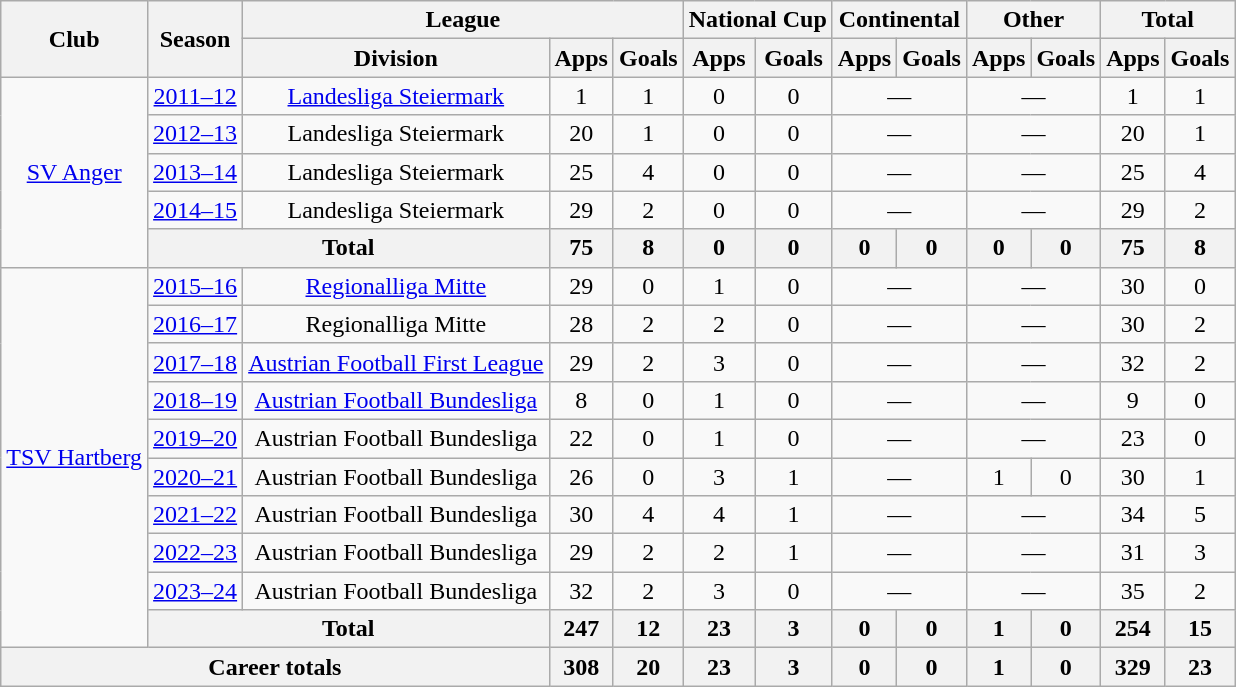<table class="wikitable" style="text-align:center">
<tr>
<th rowspan="2">Club</th>
<th rowspan="2">Season</th>
<th colspan="3">League</th>
<th colspan="2">National Cup</th>
<th colspan="2">Continental</th>
<th colspan="2">Other</th>
<th colspan="2">Total</th>
</tr>
<tr>
<th>Division</th>
<th>Apps</th>
<th>Goals</th>
<th>Apps</th>
<th>Goals</th>
<th>Apps</th>
<th>Goals</th>
<th>Apps</th>
<th>Goals</th>
<th>Apps</th>
<th>Goals</th>
</tr>
<tr>
<td rowspan="5"><a href='#'>SV Anger</a></td>
<td><a href='#'>2011–12</a></td>
<td><a href='#'>Landesliga Steiermark</a></td>
<td>1</td>
<td>1</td>
<td>0</td>
<td>0</td>
<td colspan="2">—</td>
<td colspan="2">—</td>
<td>1</td>
<td>1</td>
</tr>
<tr>
<td><a href='#'>2012–13</a></td>
<td>Landesliga Steiermark</td>
<td>20</td>
<td>1</td>
<td>0</td>
<td>0</td>
<td colspan="2">—</td>
<td colspan="2">—</td>
<td>20</td>
<td>1</td>
</tr>
<tr>
<td><a href='#'>2013–14</a></td>
<td>Landesliga Steiermark</td>
<td>25</td>
<td>4</td>
<td>0</td>
<td>0</td>
<td colspan="2">—</td>
<td colspan="2">—</td>
<td>25</td>
<td>4</td>
</tr>
<tr>
<td><a href='#'>2014–15</a></td>
<td>Landesliga Steiermark</td>
<td>29</td>
<td>2</td>
<td>0</td>
<td>0</td>
<td colspan="2">—</td>
<td colspan="2">—</td>
<td>29</td>
<td>2</td>
</tr>
<tr>
<th colspan="2">Total</th>
<th>75</th>
<th>8</th>
<th>0</th>
<th>0</th>
<th>0</th>
<th>0</th>
<th>0</th>
<th>0</th>
<th>75</th>
<th>8</th>
</tr>
<tr>
<td rowspan="10"><a href='#'>TSV Hartberg</a></td>
<td><a href='#'>2015–16</a></td>
<td><a href='#'>Regionalliga Mitte</a></td>
<td>29</td>
<td>0</td>
<td>1</td>
<td>0</td>
<td colspan="2">—</td>
<td colspan="2">—</td>
<td>30</td>
<td>0</td>
</tr>
<tr>
<td><a href='#'>2016–17</a></td>
<td>Regionalliga Mitte</td>
<td>28</td>
<td>2</td>
<td>2</td>
<td>0</td>
<td colspan="2">—</td>
<td colspan="2">—</td>
<td>30</td>
<td>2</td>
</tr>
<tr>
<td><a href='#'>2017–18</a></td>
<td><a href='#'>Austrian Football First League</a></td>
<td>29</td>
<td>2</td>
<td>3</td>
<td>0</td>
<td colspan="2">—</td>
<td colspan="2">—</td>
<td>32</td>
<td>2</td>
</tr>
<tr>
<td><a href='#'>2018–19</a></td>
<td><a href='#'>Austrian Football Bundesliga</a></td>
<td>8</td>
<td>0</td>
<td>1</td>
<td>0</td>
<td colspan="2">—</td>
<td colspan="2">—</td>
<td>9</td>
<td>0</td>
</tr>
<tr>
<td><a href='#'>2019–20</a></td>
<td>Austrian Football Bundesliga</td>
<td>22</td>
<td>0</td>
<td>1</td>
<td>0</td>
<td colspan="2">—</td>
<td colspan="2">—</td>
<td>23</td>
<td>0</td>
</tr>
<tr>
<td><a href='#'>2020–21</a></td>
<td>Austrian Football Bundesliga</td>
<td>26</td>
<td>0</td>
<td>3</td>
<td>1</td>
<td colspan="2">—</td>
<td>1</td>
<td>0</td>
<td>30</td>
<td>1</td>
</tr>
<tr>
<td><a href='#'>2021–22</a></td>
<td>Austrian Football Bundesliga</td>
<td>30</td>
<td>4</td>
<td>4</td>
<td>1</td>
<td colspan="2">—</td>
<td colspan="2">—</td>
<td>34</td>
<td>5</td>
</tr>
<tr>
<td><a href='#'>2022–23</a></td>
<td>Austrian Football Bundesliga</td>
<td>29</td>
<td>2</td>
<td>2</td>
<td>1</td>
<td colspan="2">—</td>
<td colspan="2">—</td>
<td>31</td>
<td>3</td>
</tr>
<tr>
<td><a href='#'>2023–24</a></td>
<td>Austrian Football Bundesliga</td>
<td>32</td>
<td>2</td>
<td>3</td>
<td>0</td>
<td colspan="2">—</td>
<td colspan="2">—</td>
<td>35</td>
<td>2</td>
</tr>
<tr>
<th colspan="2">Total</th>
<th>247</th>
<th>12</th>
<th>23</th>
<th>3</th>
<th>0</th>
<th>0</th>
<th>1</th>
<th>0</th>
<th>254</th>
<th>15</th>
</tr>
<tr>
<th colspan="3">Career totals</th>
<th>308</th>
<th>20</th>
<th>23</th>
<th>3</th>
<th>0</th>
<th>0</th>
<th>1</th>
<th>0</th>
<th>329</th>
<th>23</th>
</tr>
</table>
